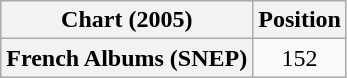<table class="wikitable plainrowheaders" style="text-align:center">
<tr>
<th scope="col">Chart (2005)</th>
<th scope="col">Position</th>
</tr>
<tr>
<th scope="row">French Albums (SNEP)</th>
<td>152</td>
</tr>
</table>
